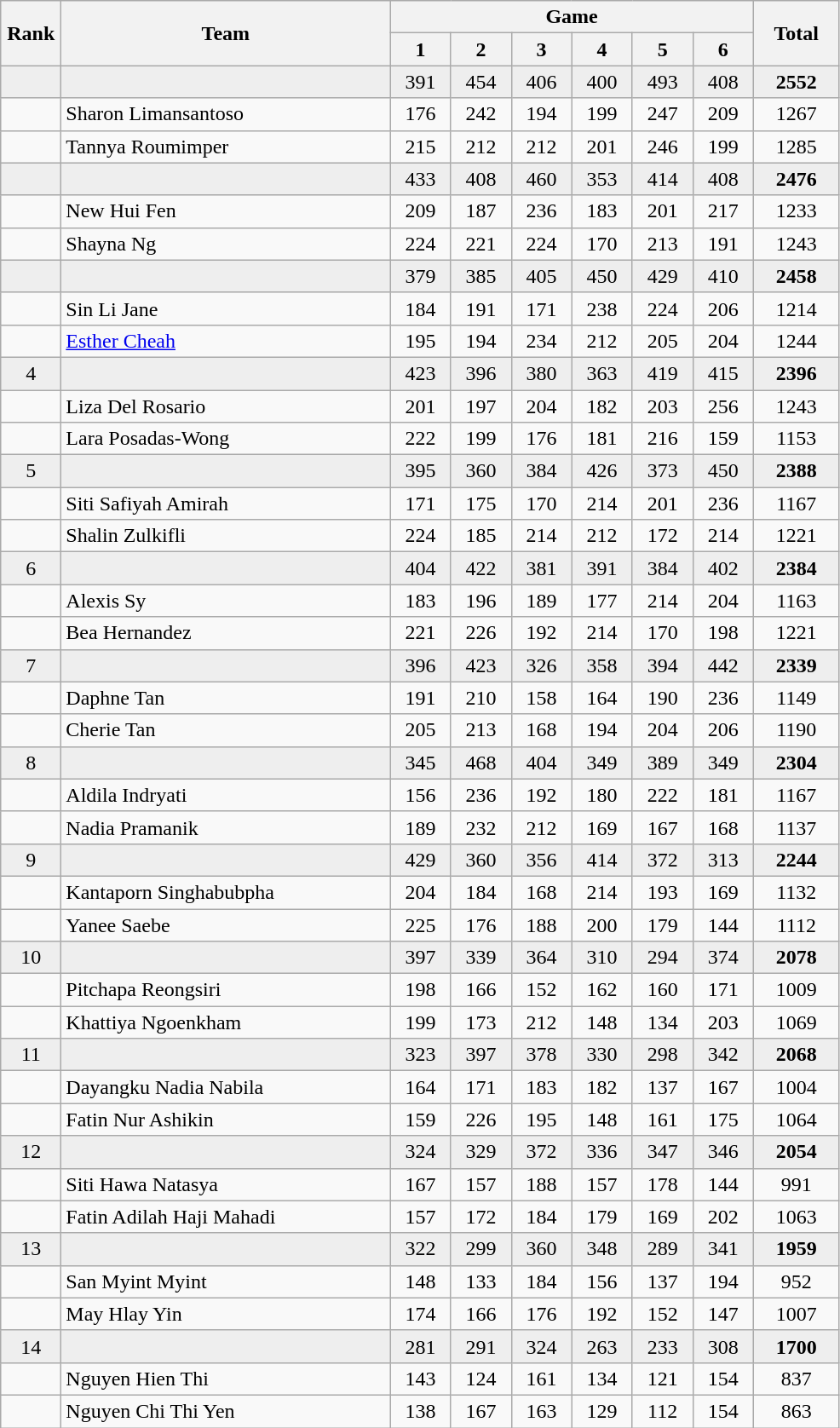<table class=wikitable style="text-align:center">
<tr>
<th rowspan="2" width=40>Rank</th>
<th rowspan="2" width=250>Team</th>
<th colspan="6">Game</th>
<th rowspan="2" width=60>Total</th>
</tr>
<tr>
<th width=40>1</th>
<th width=40>2</th>
<th width=40>3</th>
<th width=40>4</th>
<th width=40>5</th>
<th width=40>6</th>
</tr>
<tr bgcolor=eeeeee>
<td></td>
<td align=left></td>
<td>391</td>
<td>454</td>
<td>406</td>
<td>400</td>
<td>493</td>
<td>408</td>
<td><strong>2552</strong></td>
</tr>
<tr>
<td></td>
<td align=left>Sharon Limansantoso</td>
<td>176</td>
<td>242</td>
<td>194</td>
<td>199</td>
<td>247</td>
<td>209</td>
<td>1267</td>
</tr>
<tr>
<td></td>
<td align=left>Tannya Roumimper</td>
<td>215</td>
<td>212</td>
<td>212</td>
<td>201</td>
<td>246</td>
<td>199</td>
<td>1285</td>
</tr>
<tr bgcolor=eeeeee>
<td></td>
<td align=left></td>
<td>433</td>
<td>408</td>
<td>460</td>
<td>353</td>
<td>414</td>
<td>408</td>
<td><strong>2476</strong></td>
</tr>
<tr>
<td></td>
<td align=left>New Hui Fen</td>
<td>209</td>
<td>187</td>
<td>236</td>
<td>183</td>
<td>201</td>
<td>217</td>
<td>1233</td>
</tr>
<tr>
<td></td>
<td align=left>Shayna Ng</td>
<td>224</td>
<td>221</td>
<td>224</td>
<td>170</td>
<td>213</td>
<td>191</td>
<td>1243</td>
</tr>
<tr bgcolor=eeeeee>
<td></td>
<td align=left></td>
<td>379</td>
<td>385</td>
<td>405</td>
<td>450</td>
<td>429</td>
<td>410</td>
<td><strong>2458</strong></td>
</tr>
<tr>
<td></td>
<td align=left>Sin Li Jane</td>
<td>184</td>
<td>191</td>
<td>171</td>
<td>238</td>
<td>224</td>
<td>206</td>
<td>1214</td>
</tr>
<tr>
<td></td>
<td align=left><a href='#'>Esther Cheah</a></td>
<td>195</td>
<td>194</td>
<td>234</td>
<td>212</td>
<td>205</td>
<td>204</td>
<td>1244</td>
</tr>
<tr bgcolor=eeeeee>
<td>4</td>
<td align=left></td>
<td>423</td>
<td>396</td>
<td>380</td>
<td>363</td>
<td>419</td>
<td>415</td>
<td><strong>2396</strong></td>
</tr>
<tr>
<td></td>
<td align=left>Liza Del Rosario</td>
<td>201</td>
<td>197</td>
<td>204</td>
<td>182</td>
<td>203</td>
<td>256</td>
<td>1243</td>
</tr>
<tr>
<td></td>
<td align=left>Lara Posadas-Wong</td>
<td>222</td>
<td>199</td>
<td>176</td>
<td>181</td>
<td>216</td>
<td>159</td>
<td>1153</td>
</tr>
<tr bgcolor=eeeeee>
<td>5</td>
<td align=left></td>
<td>395</td>
<td>360</td>
<td>384</td>
<td>426</td>
<td>373</td>
<td>450</td>
<td><strong>2388</strong></td>
</tr>
<tr>
<td></td>
<td align=left>Siti Safiyah Amirah</td>
<td>171</td>
<td>175</td>
<td>170</td>
<td>214</td>
<td>201</td>
<td>236</td>
<td>1167</td>
</tr>
<tr>
<td></td>
<td align=left>Shalin Zulkifli</td>
<td>224</td>
<td>185</td>
<td>214</td>
<td>212</td>
<td>172</td>
<td>214</td>
<td>1221</td>
</tr>
<tr bgcolor=eeeeee>
<td>6</td>
<td align=left></td>
<td>404</td>
<td>422</td>
<td>381</td>
<td>391</td>
<td>384</td>
<td>402</td>
<td><strong>2384</strong></td>
</tr>
<tr>
<td></td>
<td align=left>Alexis Sy</td>
<td>183</td>
<td>196</td>
<td>189</td>
<td>177</td>
<td>214</td>
<td>204</td>
<td>1163</td>
</tr>
<tr>
<td></td>
<td align=left>Bea Hernandez</td>
<td>221</td>
<td>226</td>
<td>192</td>
<td>214</td>
<td>170</td>
<td>198</td>
<td>1221</td>
</tr>
<tr bgcolor=eeeeee>
<td>7</td>
<td align=left></td>
<td>396</td>
<td>423</td>
<td>326</td>
<td>358</td>
<td>394</td>
<td>442</td>
<td><strong>2339</strong></td>
</tr>
<tr>
<td></td>
<td align=left>Daphne Tan</td>
<td>191</td>
<td>210</td>
<td>158</td>
<td>164</td>
<td>190</td>
<td>236</td>
<td>1149</td>
</tr>
<tr>
<td></td>
<td align=left>Cherie Tan</td>
<td>205</td>
<td>213</td>
<td>168</td>
<td>194</td>
<td>204</td>
<td>206</td>
<td>1190</td>
</tr>
<tr bgcolor=eeeeee>
<td>8</td>
<td align=left></td>
<td>345</td>
<td>468</td>
<td>404</td>
<td>349</td>
<td>389</td>
<td>349</td>
<td><strong>2304</strong></td>
</tr>
<tr>
<td></td>
<td align=left>Aldila Indryati</td>
<td>156</td>
<td>236</td>
<td>192</td>
<td>180</td>
<td>222</td>
<td>181</td>
<td>1167</td>
</tr>
<tr>
<td></td>
<td align=left>Nadia Pramanik</td>
<td>189</td>
<td>232</td>
<td>212</td>
<td>169</td>
<td>167</td>
<td>168</td>
<td>1137</td>
</tr>
<tr bgcolor=eeeeee>
<td>9</td>
<td align=left></td>
<td>429</td>
<td>360</td>
<td>356</td>
<td>414</td>
<td>372</td>
<td>313</td>
<td><strong>2244</strong></td>
</tr>
<tr>
<td></td>
<td align=left>Kantaporn Singhabubpha</td>
<td>204</td>
<td>184</td>
<td>168</td>
<td>214</td>
<td>193</td>
<td>169</td>
<td>1132</td>
</tr>
<tr>
<td></td>
<td align=left>Yanee Saebe</td>
<td>225</td>
<td>176</td>
<td>188</td>
<td>200</td>
<td>179</td>
<td>144</td>
<td>1112</td>
</tr>
<tr bgcolor=eeeeee>
<td>10</td>
<td align=left></td>
<td>397</td>
<td>339</td>
<td>364</td>
<td>310</td>
<td>294</td>
<td>374</td>
<td><strong>2078</strong></td>
</tr>
<tr>
<td></td>
<td align=left>Pitchapa Reongsiri</td>
<td>198</td>
<td>166</td>
<td>152</td>
<td>162</td>
<td>160</td>
<td>171</td>
<td>1009</td>
</tr>
<tr>
<td></td>
<td align=left>Khattiya Ngoenkham</td>
<td>199</td>
<td>173</td>
<td>212</td>
<td>148</td>
<td>134</td>
<td>203</td>
<td>1069</td>
</tr>
<tr bgcolor=eeeeee>
<td>11</td>
<td align=left></td>
<td>323</td>
<td>397</td>
<td>378</td>
<td>330</td>
<td>298</td>
<td>342</td>
<td><strong>2068</strong></td>
</tr>
<tr>
<td></td>
<td align=left>Dayangku Nadia Nabila</td>
<td>164</td>
<td>171</td>
<td>183</td>
<td>182</td>
<td>137</td>
<td>167</td>
<td>1004</td>
</tr>
<tr>
<td></td>
<td align=left>Fatin Nur Ashikin</td>
<td>159</td>
<td>226</td>
<td>195</td>
<td>148</td>
<td>161</td>
<td>175</td>
<td>1064</td>
</tr>
<tr bgcolor=eeeeee>
<td>12</td>
<td align=left></td>
<td>324</td>
<td>329</td>
<td>372</td>
<td>336</td>
<td>347</td>
<td>346</td>
<td><strong>2054</strong></td>
</tr>
<tr>
<td></td>
<td align=left>Siti Hawa Natasya</td>
<td>167</td>
<td>157</td>
<td>188</td>
<td>157</td>
<td>178</td>
<td>144</td>
<td>991</td>
</tr>
<tr>
<td></td>
<td align=left>Fatin Adilah Haji Mahadi</td>
<td>157</td>
<td>172</td>
<td>184</td>
<td>179</td>
<td>169</td>
<td>202</td>
<td>1063</td>
</tr>
<tr bgcolor=eeeeee>
<td>13</td>
<td align=left></td>
<td>322</td>
<td>299</td>
<td>360</td>
<td>348</td>
<td>289</td>
<td>341</td>
<td><strong>1959</strong></td>
</tr>
<tr>
<td></td>
<td align=left>San Myint Myint</td>
<td>148</td>
<td>133</td>
<td>184</td>
<td>156</td>
<td>137</td>
<td>194</td>
<td>952</td>
</tr>
<tr>
<td></td>
<td align=left>May Hlay Yin</td>
<td>174</td>
<td>166</td>
<td>176</td>
<td>192</td>
<td>152</td>
<td>147</td>
<td>1007</td>
</tr>
<tr bgcolor=eeeeee>
<td>14</td>
<td align=left></td>
<td>281</td>
<td>291</td>
<td>324</td>
<td>263</td>
<td>233</td>
<td>308</td>
<td><strong>1700</strong></td>
</tr>
<tr>
<td></td>
<td align=left>Nguyen Hien Thi</td>
<td>143</td>
<td>124</td>
<td>161</td>
<td>134</td>
<td>121</td>
<td>154</td>
<td>837</td>
</tr>
<tr>
<td></td>
<td align=left>Nguyen Chi Thi Yen</td>
<td>138</td>
<td>167</td>
<td>163</td>
<td>129</td>
<td>112</td>
<td>154</td>
<td>863</td>
</tr>
</table>
